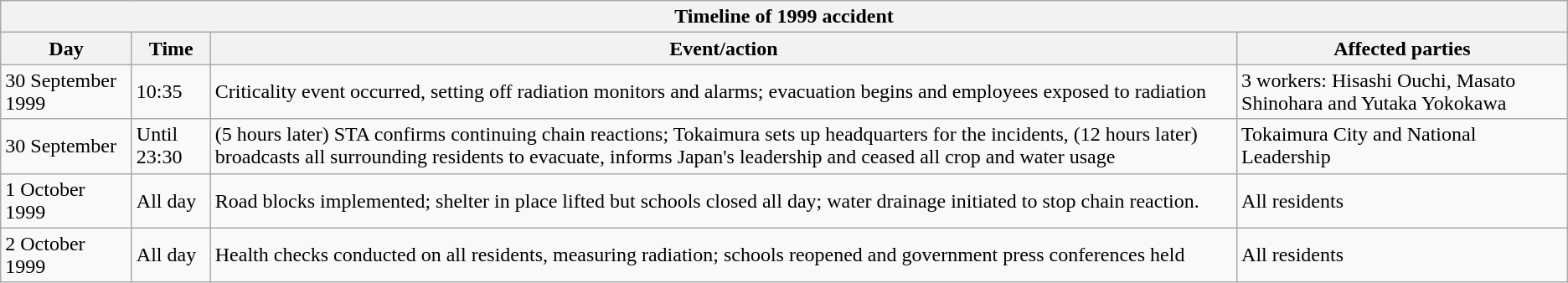<table class="wikitable">
<tr>
<th colspan="4">Timeline of 1999 accident</th>
</tr>
<tr>
<th>Day</th>
<th>Time</th>
<th>Event/action</th>
<th>Affected parties</th>
</tr>
<tr>
<td>30 September 1999</td>
<td>10:35</td>
<td>Criticality event occurred, setting off radiation monitors and alarms; evacuation begins and employees exposed to radiation</td>
<td>3 workers: Hisashi Ouchi, Masato Shinohara and Yutaka Yokokawa</td>
</tr>
<tr>
<td>30 September</td>
<td>Until 23:30</td>
<td>(5 hours later) STA confirms continuing chain reactions; Tokaimura sets up headquarters for the incidents, (12 hours later) broadcasts all surrounding residents to evacuate, informs Japan's leadership and ceased all crop and water usage</td>
<td>Tokaimura City and National Leadership</td>
</tr>
<tr>
<td>1 October 1999</td>
<td>All day</td>
<td>Road blocks implemented; shelter in place lifted but schools closed all day; water drainage initiated to stop chain reaction.</td>
<td>All residents</td>
</tr>
<tr>
<td>2 October 1999</td>
<td>All day</td>
<td>Health checks conducted on all residents, measuring radiation; schools reopened and government press conferences held</td>
<td>All residents</td>
</tr>
</table>
